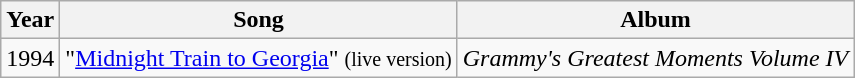<table class="wikitable">
<tr>
<th>Year</th>
<th>Song</th>
<th>Album</th>
</tr>
<tr>
<td>1994</td>
<td>"<a href='#'>Midnight Train to Georgia</a>" <small>(live version)</small></td>
<td><em>Grammy's Greatest Moments Volume IV</em></td>
</tr>
</table>
